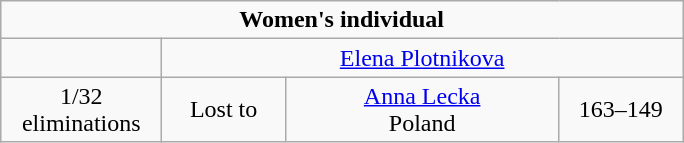<table class="wikitable">
<tr>
<td align=center colspan=4><strong>Women's individual</strong></td>
</tr>
<tr>
<td></td>
<td align=center colspan=3><a href='#'>Elena Plotnikova</a></td>
</tr>
<tr>
<td width="100px" align=center>1/32 eliminations</td>
<td width="75px" align= center>Lost to</td>
<td width="175px" align=center><a href='#'>Anna Lecka</a> <br>Poland</td>
<td width="75px" align=center>163–149</td>
</tr>
</table>
